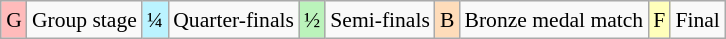<table class="wikitable" style="margin:0.5em auto; font-size:90%; line-height:1.25em;">
<tr>
<td bgcolor="#FFBBBB" align=center>G</td>
<td>Group stage</td>
<td bgcolor="#BBF3FF" align=center>¼</td>
<td>Quarter-finals</td>
<td bgcolor="#BBF3BB" align=center>½</td>
<td>Semi-finals</td>
<td bgcolor="#FEDCBA" align=center>B</td>
<td>Bronze medal match</td>
<td bgcolor="#FFFFBB" align=center>F</td>
<td>Final</td>
</tr>
</table>
